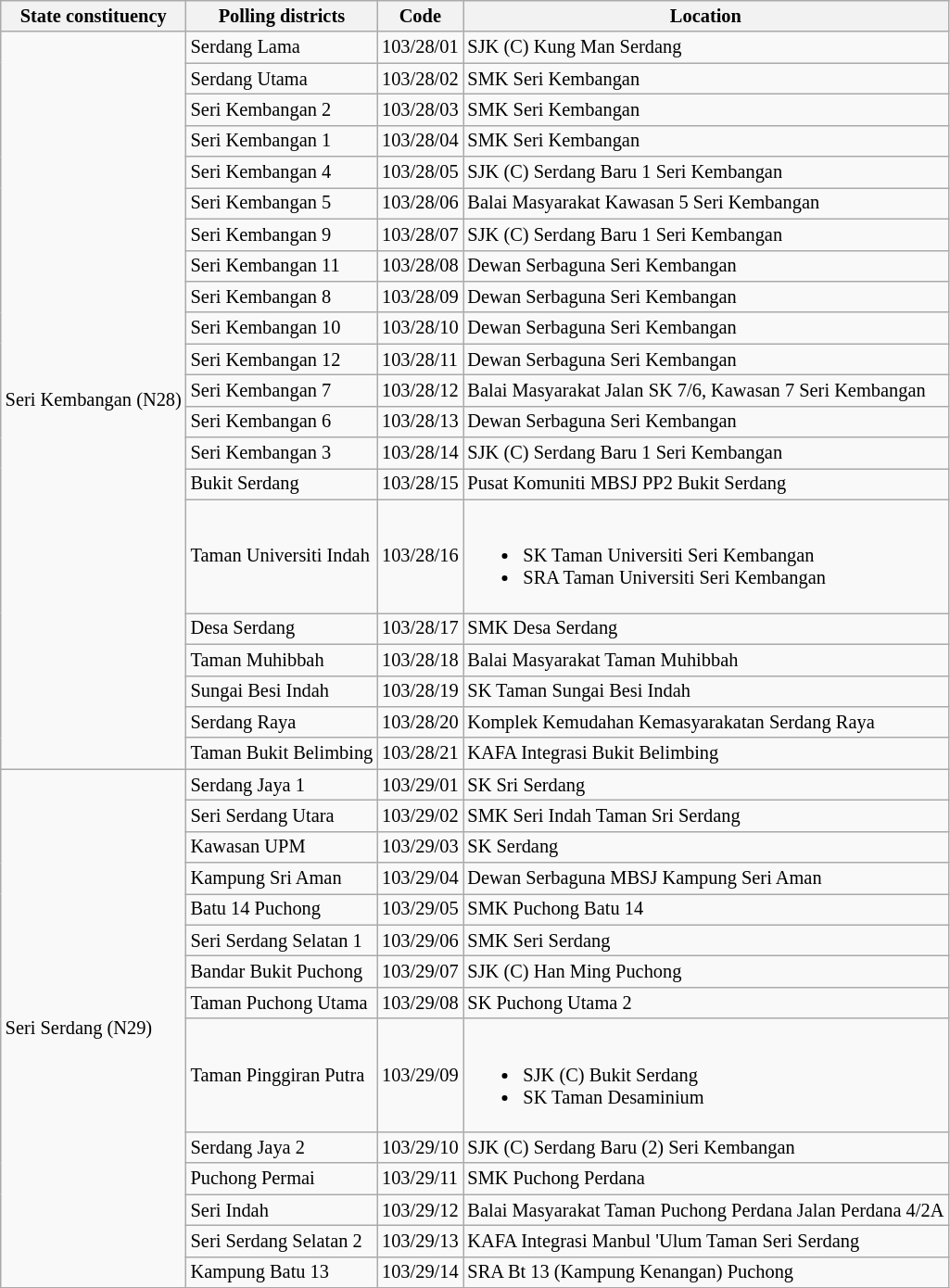<table class="wikitable sortable mw-collapsible" style="white-space:nowrap;font-size:85%">
<tr>
<th>State constituency</th>
<th>Polling districts</th>
<th>Code</th>
<th>Location</th>
</tr>
<tr>
<td rowspan="21">Seri Kembangan (N28)</td>
<td>Serdang Lama</td>
<td>103/28/01</td>
<td>SJK (C) Kung Man Serdang</td>
</tr>
<tr>
<td>Serdang Utama</td>
<td>103/28/02</td>
<td>SMK Seri Kembangan</td>
</tr>
<tr>
<td>Seri Kembangan 2</td>
<td>103/28/03</td>
<td>SMK Seri Kembangan</td>
</tr>
<tr>
<td>Seri Kembangan 1</td>
<td>103/28/04</td>
<td>SMK Seri Kembangan</td>
</tr>
<tr>
<td>Seri Kembangan 4</td>
<td>103/28/05</td>
<td>SJK (C) Serdang Baru 1 Seri Kembangan</td>
</tr>
<tr>
<td>Seri Kembangan 5</td>
<td>103/28/06</td>
<td>Balai Masyarakat Kawasan 5 Seri Kembangan</td>
</tr>
<tr>
<td>Seri Kembangan 9</td>
<td>103/28/07</td>
<td>SJK (C) Serdang Baru 1 Seri Kembangan</td>
</tr>
<tr>
<td>Seri Kembangan 11</td>
<td>103/28/08</td>
<td>Dewan Serbaguna Seri Kembangan</td>
</tr>
<tr>
<td>Seri Kembangan 8</td>
<td>103/28/09</td>
<td>Dewan Serbaguna Seri Kembangan</td>
</tr>
<tr>
<td>Seri Kembangan 10</td>
<td>103/28/10</td>
<td>Dewan Serbaguna Seri Kembangan</td>
</tr>
<tr>
<td>Seri Kembangan 12</td>
<td>103/28/11</td>
<td>Dewan Serbaguna Seri Kembangan</td>
</tr>
<tr>
<td>Seri Kembangan 7</td>
<td>103/28/12</td>
<td>Balai Masyarakat Jalan SK 7/6, Kawasan 7 Seri Kembangan</td>
</tr>
<tr>
<td>Seri Kembangan 6</td>
<td>103/28/13</td>
<td>Dewan Serbaguna Seri Kembangan</td>
</tr>
<tr>
<td>Seri Kembangan 3</td>
<td>103/28/14</td>
<td>SJK (C) Serdang Baru 1 Seri Kembangan</td>
</tr>
<tr>
<td>Bukit Serdang</td>
<td>103/28/15</td>
<td>Pusat Komuniti MBSJ PP2 Bukit Serdang</td>
</tr>
<tr>
<td>Taman Universiti Indah</td>
<td>103/28/16</td>
<td><br><ul><li>SK Taman Universiti Seri Kembangan</li><li>SRA Taman Universiti Seri Kembangan</li></ul></td>
</tr>
<tr>
<td>Desa Serdang</td>
<td>103/28/17</td>
<td>SMK Desa Serdang</td>
</tr>
<tr>
<td>Taman Muhibbah</td>
<td>103/28/18</td>
<td>Balai Masyarakat Taman Muhibbah</td>
</tr>
<tr>
<td>Sungai Besi Indah</td>
<td>103/28/19</td>
<td>SK Taman Sungai Besi Indah</td>
</tr>
<tr>
<td>Serdang Raya</td>
<td>103/28/20</td>
<td>Komplek Kemudahan Kemasyarakatan Serdang Raya</td>
</tr>
<tr>
<td>Taman Bukit Belimbing</td>
<td>103/28/21</td>
<td>KAFA Integrasi Bukit Belimbing</td>
</tr>
<tr>
<td rowspan="14">Seri Serdang (N29)</td>
<td>Serdang Jaya 1</td>
<td>103/29/01</td>
<td>SK Sri Serdang</td>
</tr>
<tr>
<td>Seri Serdang Utara</td>
<td>103/29/02</td>
<td>SMK Seri Indah Taman Sri Serdang</td>
</tr>
<tr>
<td>Kawasan UPM</td>
<td>103/29/03</td>
<td>SK Serdang</td>
</tr>
<tr>
<td>Kampung Sri Aman</td>
<td>103/29/04</td>
<td>Dewan Serbaguna MBSJ Kampung Seri Aman</td>
</tr>
<tr>
<td>Batu 14 Puchong</td>
<td>103/29/05</td>
<td>SMK Puchong Batu 14</td>
</tr>
<tr>
<td>Seri Serdang Selatan 1</td>
<td>103/29/06</td>
<td>SMK Seri Serdang</td>
</tr>
<tr>
<td>Bandar Bukit Puchong</td>
<td>103/29/07</td>
<td>SJK (C) Han Ming Puchong</td>
</tr>
<tr>
<td>Taman Puchong Utama</td>
<td>103/29/08</td>
<td>SK Puchong Utama 2</td>
</tr>
<tr>
<td>Taman Pinggiran Putra</td>
<td>103/29/09</td>
<td><br><ul><li>SJK (C) Bukit Serdang</li><li>SK Taman Desaminium</li></ul></td>
</tr>
<tr>
<td>Serdang Jaya 2</td>
<td>103/29/10</td>
<td>SJK (C) Serdang Baru (2) Seri Kembangan</td>
</tr>
<tr>
<td>Puchong Permai</td>
<td>103/29/11</td>
<td>SMK Puchong Perdana</td>
</tr>
<tr>
<td>Seri Indah</td>
<td>103/29/12</td>
<td>Balai Masyarakat Taman Puchong Perdana Jalan Perdana 4/2A</td>
</tr>
<tr>
<td>Seri Serdang Selatan 2</td>
<td>103/29/13</td>
<td>KAFA Integrasi Manbul 'Ulum Taman Seri Serdang</td>
</tr>
<tr>
<td>Kampung Batu 13</td>
<td>103/29/14</td>
<td>SRA Bt 13 (Kampung Kenangan) Puchong</td>
</tr>
</table>
